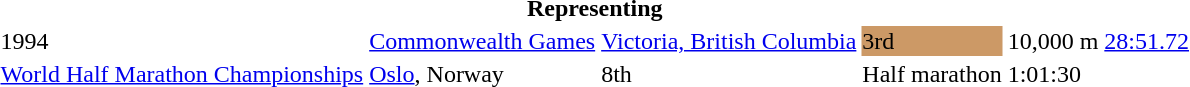<table>
<tr>
<th colspan="6">Representing </th>
</tr>
<tr>
<td>1994</td>
<td><a href='#'>Commonwealth Games</a></td>
<td><a href='#'>Victoria, British Columbia</a></td>
<td bgcolor="cc9966">3rd</td>
<td>10,000 m</td>
<td><a href='#'>28:51.72</a></td>
</tr>
<tr>
<td><a href='#'>World Half Marathon Championships</a></td>
<td><a href='#'>Oslo</a>, Norway</td>
<td>8th</td>
<td>Half marathon</td>
<td>1:01:30 </td>
</tr>
</table>
